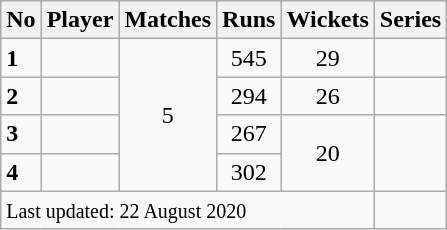<table class="wikitable plainrowheaders sortable">
<tr>
<th>No</th>
<th scope=col>Player</th>
<th scope=col>Matches</th>
<th scope=col>Runs</th>
<th scope=col>Wickets</th>
<th scope=col>Series</th>
</tr>
<tr>
<td><strong>1</strong></td>
<td></td>
<td align=center rowspan=4>5</td>
<td align=center>545</td>
<td align=center>29</td>
<td></td>
</tr>
<tr>
<td><strong>2</strong></td>
<td></td>
<td align=center>294</td>
<td align=center>26</td>
<td></td>
</tr>
<tr>
<td><strong>3</strong></td>
<td></td>
<td align=center>267</td>
<td align=center rowspan=2>20</td>
<td rowspan=2></td>
</tr>
<tr>
<td><strong>4</strong></td>
<td></td>
<td align=center>302</td>
</tr>
<tr class=sortbottom>
<td colspan=5><small>Last updated: 22 August 2020</small></td>
</tr>
</table>
